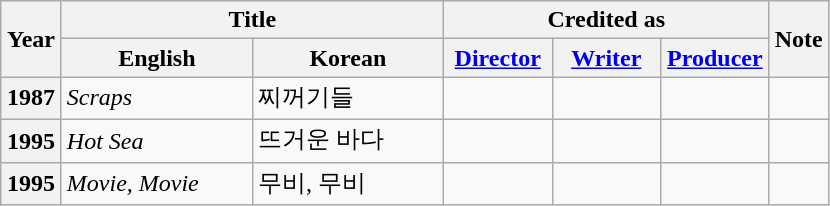<table class="wikitable plainrowheaders">
<tr>
<th rowspan="2" style="width:33px;">Year</th>
<th colspan="2">Title</th>
<th colspan="3">Credited as</th>
<th rowspan="2">Note</th>
</tr>
<tr>
<th width="120">English</th>
<th width="120">Korean</th>
<th width="65"><a href='#'>Director</a></th>
<th width="65"><a href='#'>Writer</a></th>
<th width="65"><a href='#'>Producer</a></th>
</tr>
<tr>
<th scope="row">1987</th>
<td><em>Scraps</em></td>
<td>찌꺼기들</td>
<td></td>
<td></td>
<td></td>
<td></td>
</tr>
<tr>
<th scope="row">1995</th>
<td><em>Hot Sea</em></td>
<td>뜨거운 바다</td>
<td></td>
<td></td>
<td></td>
<td></td>
</tr>
<tr>
<th scope="row">1995</th>
<td><em>Movie, Movie</em></td>
<td>무비, 무비</td>
<td></td>
<td></td>
<td></td>
<td></td>
</tr>
</table>
